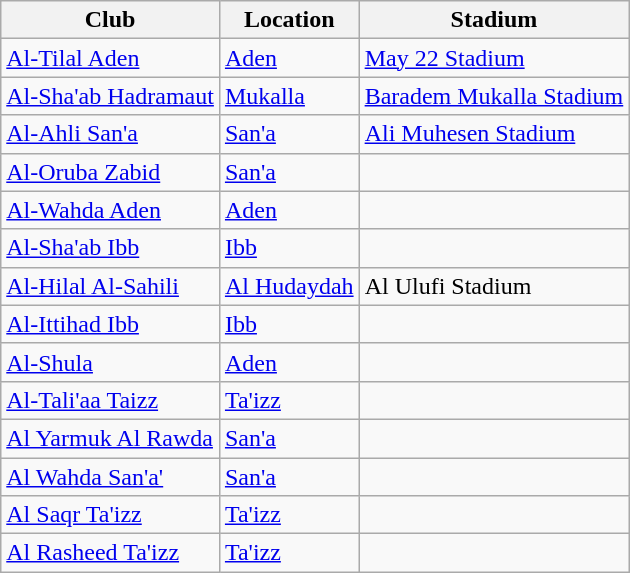<table class="wikitable sortable">
<tr>
<th>Club</th>
<th>Location</th>
<th>Stadium</th>
</tr>
<tr>
<td><a href='#'>Al-Tilal Aden</a></td>
<td><a href='#'>Aden</a></td>
<td><a href='#'>May 22 Stadium</a></td>
</tr>
<tr>
<td><a href='#'>Al-Sha'ab Hadramaut</a></td>
<td><a href='#'>Mukalla</a></td>
<td><a href='#'>Baradem Mukalla Stadium</a></td>
</tr>
<tr>
<td><a href='#'>Al-Ahli San'a</a></td>
<td><a href='#'>San'a</a></td>
<td><a href='#'>Ali Muhesen Stadium</a></td>
</tr>
<tr>
<td><a href='#'>Al-Oruba Zabid</a></td>
<td><a href='#'>San'a</a></td>
<td></td>
</tr>
<tr>
<td><a href='#'>Al-Wahda Aden</a></td>
<td><a href='#'>Aden</a></td>
<td></td>
</tr>
<tr>
<td><a href='#'>Al-Sha'ab Ibb</a></td>
<td><a href='#'>Ibb</a></td>
<td></td>
</tr>
<tr>
<td><a href='#'>Al-Hilal Al-Sahili</a></td>
<td><a href='#'>Al Hudaydah</a></td>
<td>Al Ulufi Stadium</td>
</tr>
<tr>
<td><a href='#'>Al-Ittihad Ibb</a></td>
<td><a href='#'>Ibb</a></td>
<td></td>
</tr>
<tr>
<td><a href='#'>Al-Shula</a></td>
<td><a href='#'>Aden</a></td>
<td></td>
</tr>
<tr>
<td><a href='#'>Al-Tali'aa Taizz</a></td>
<td><a href='#'>Ta'izz</a></td>
<td></td>
</tr>
<tr>
<td><a href='#'>Al Yarmuk Al Rawda</a></td>
<td><a href='#'>San'a</a></td>
<td></td>
</tr>
<tr>
<td><a href='#'>Al Wahda San'a'</a></td>
<td><a href='#'>San'a</a></td>
<td></td>
</tr>
<tr>
<td><a href='#'>Al Saqr Ta'izz</a></td>
<td><a href='#'>Ta'izz</a></td>
<td></td>
</tr>
<tr>
<td><a href='#'>Al Rasheed Ta'izz</a></td>
<td><a href='#'>Ta'izz</a></td>
<td></td>
</tr>
</table>
